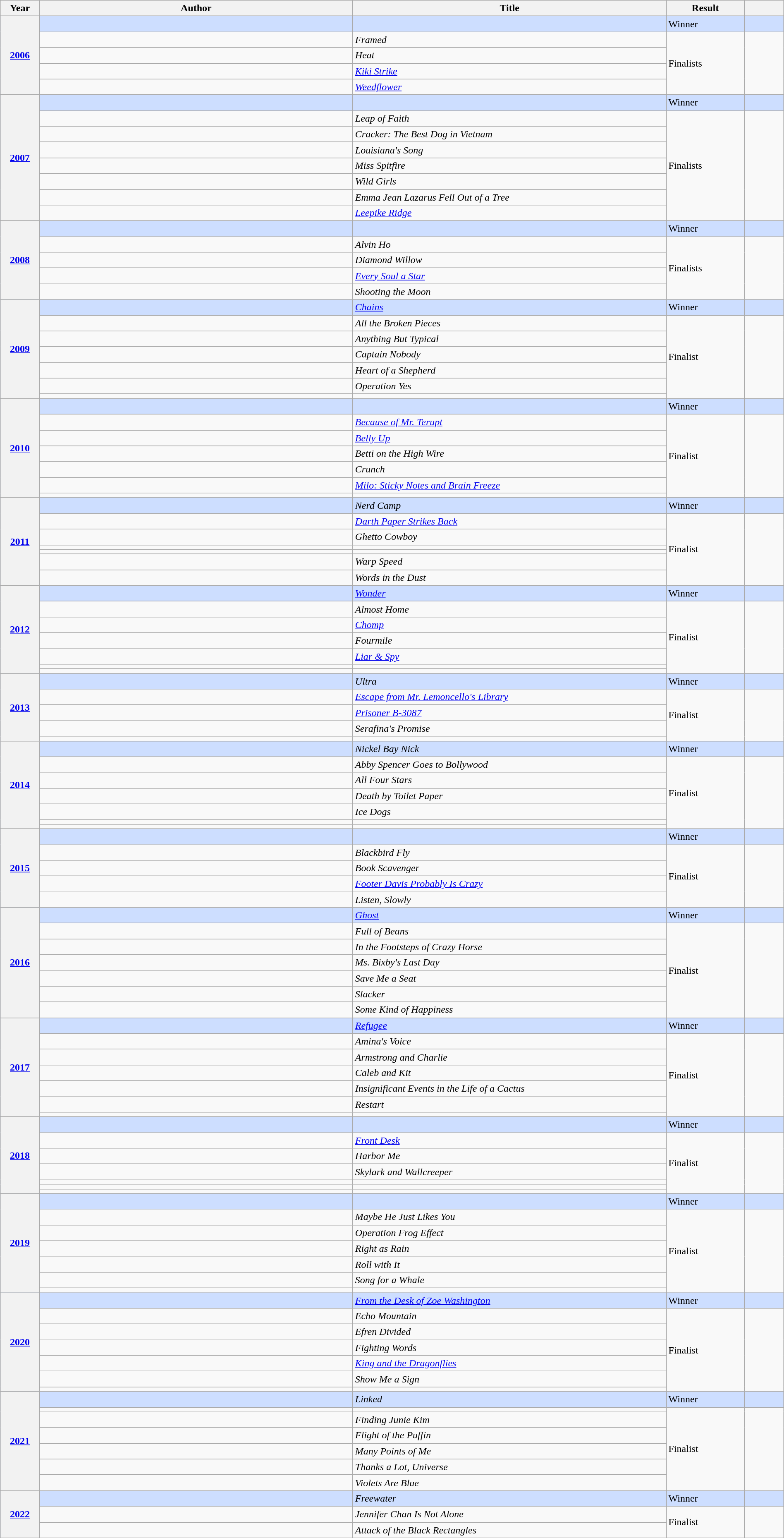<table class="wikitable sortable mw-collapsible" width="100%">
<tr>
<th scope=col width="5%">Year</th>
<th scope=col width="40%">Author</th>
<th scope=col width="40%">Title</th>
<th scope=col width="10%">Result</th>
<th scope=col width="5%" class="unsortable"></th>
</tr>
<tr style="background:#cddeff">
<th scope=row rowspan="5"><a href='#'>2006</a></th>
<td></td>
<td><em></em></td>
<td>Winner</td>
<td></td>
</tr>
<tr>
<td></td>
<td><em>Framed</em></td>
<td rowspan="4">Finalists</td>
<td rowspan="4"></td>
</tr>
<tr>
<td></td>
<td><em>Heat</em></td>
</tr>
<tr>
<td></td>
<td><em><a href='#'>Kiki Strike</a></em></td>
</tr>
<tr>
<td></td>
<td><em><a href='#'>Weedflower</a></em></td>
</tr>
<tr style="background:#cddeff">
<th scope=row rowspan="8"><a href='#'>2007</a></th>
<td></td>
<td><em></em></td>
<td>Winner</td>
<td></td>
</tr>
<tr>
<td></td>
<td><em>Leap of Faith</em></td>
<td rowspan="7">Finalists</td>
<td rowspan="7"></td>
</tr>
<tr>
<td></td>
<td><em>Cracker: The Best Dog in Vietnam</em></td>
</tr>
<tr>
<td></td>
<td><em>Louisiana's Song</em></td>
</tr>
<tr>
<td></td>
<td><em>Miss Spitfire</em></td>
</tr>
<tr>
<td></td>
<td><em>Wild Girls</em></td>
</tr>
<tr>
<td></td>
<td><em>Emma Jean Lazarus Fell Out of a Tree</em></td>
</tr>
<tr>
<td></td>
<td><em><a href='#'>Leepike Ridge</a></em></td>
</tr>
<tr style="background:#cddeff">
<th scope=row rowspan="5"><a href='#'>2008</a></th>
<td></td>
<td><em></em></td>
<td>Winner</td>
<td></td>
</tr>
<tr>
<td></td>
<td><em>Alvin Ho</em></td>
<td rowspan="4">Finalists</td>
<td rowspan="4"></td>
</tr>
<tr>
<td></td>
<td><em>Diamond Willow</em></td>
</tr>
<tr>
<td></td>
<td><em><a href='#'>Every Soul a Star</a></em></td>
</tr>
<tr>
<td></td>
<td><em>Shooting the Moon</em></td>
</tr>
<tr style="background:#cddeff">
<th scope=row rowspan="7"><a href='#'>2009</a></th>
<td></td>
<td><em><a href='#'>Chains</a></em></td>
<td>Winner</td>
<td></td>
</tr>
<tr>
<td></td>
<td><em>All the Broken Pieces</em></td>
<td rowspan="6">Finalist</td>
<td rowspan="6"></td>
</tr>
<tr>
<td></td>
<td><em>Anything But Typical</em></td>
</tr>
<tr>
<td></td>
<td><em>Captain Nobody</em></td>
</tr>
<tr>
<td></td>
<td><em>Heart of a Shepherd</em></td>
</tr>
<tr>
<td></td>
<td><em>Operation Yes</em></td>
</tr>
<tr>
<td></td>
<td></td>
</tr>
<tr style="background:#cddeff">
<th scope=row rowspan="7"><a href='#'>2010</a></th>
<td></td>
<td><em></em></td>
<td>Winner</td>
<td></td>
</tr>
<tr>
<td></td>
<td><em><a href='#'>Because of Mr. Terupt</a></em></td>
<td rowspan="6">Finalist</td>
<td rowspan="6"></td>
</tr>
<tr>
<td></td>
<td><em><a href='#'>Belly Up</a></em></td>
</tr>
<tr>
<td></td>
<td><em>Betti on the High Wire</em></td>
</tr>
<tr>
<td></td>
<td><em>Crunch</em></td>
</tr>
<tr>
<td></td>
<td><em><a href='#'>Milo: Sticky Notes and Brain Freeze</a></em></td>
</tr>
<tr>
<td></td>
<td></td>
</tr>
<tr style="background:#cddeff">
<th scope=row rowspan="7"><a href='#'>2011</a></th>
<td></td>
<td><em>Nerd Camp</em></td>
<td>Winner</td>
<td></td>
</tr>
<tr>
<td></td>
<td><em><a href='#'>Darth Paper Strikes Back</a></em></td>
<td rowspan="6">Finalist</td>
<td rowspan="6"></td>
</tr>
<tr>
<td></td>
<td><em>Ghetto Cowboy</em></td>
</tr>
<tr>
<td></td>
<td></td>
</tr>
<tr>
<td></td>
<td></td>
</tr>
<tr>
<td></td>
<td><em>Warp Speed</em></td>
</tr>
<tr>
<td></td>
<td><em>Words in the Dust</em></td>
</tr>
<tr style="background:#cddeff">
<th scope=row rowspan="7"><a href='#'>2012</a></th>
<td></td>
<td><em><a href='#'>Wonder</a></em></td>
<td>Winner</td>
<td></td>
</tr>
<tr>
<td></td>
<td><em>Almost Home</em></td>
<td rowspan="6">Finalist</td>
<td rowspan="6"></td>
</tr>
<tr>
<td></td>
<td><em><a href='#'>Chomp</a></em></td>
</tr>
<tr>
<td></td>
<td><em>Fourmile</em></td>
</tr>
<tr>
<td></td>
<td><em><a href='#'>Liar & Spy</a></em></td>
</tr>
<tr>
<td></td>
<td></td>
</tr>
<tr>
<td></td>
<td></td>
</tr>
<tr style="background:#cddeff">
<th scope=row rowspan="5"><a href='#'>2013</a></th>
<td></td>
<td><em>Ultra</em></td>
<td>Winner</td>
<td></td>
</tr>
<tr>
<td></td>
<td><em><a href='#'>Escape from Mr. Lemoncello's Library</a></em></td>
<td rowspan="4">Finalist</td>
<td rowspan="4"></td>
</tr>
<tr>
<td></td>
<td><em><a href='#'>Prisoner B-3087</a></em></td>
</tr>
<tr>
<td></td>
<td><em>Serafina's Promise</em></td>
</tr>
<tr>
<td></td>
<td></td>
</tr>
<tr style="background:#cddeff">
<th scope=row rowspan="7"><a href='#'>2014</a></th>
<td></td>
<td><em>Nickel Bay Nick</em></td>
<td>Winner</td>
<td></td>
</tr>
<tr>
<td></td>
<td><em>Abby Spencer Goes to Bollywood</em></td>
<td rowspan="6">Finalist</td>
<td rowspan="6"></td>
</tr>
<tr>
<td></td>
<td><em>All Four Stars</em></td>
</tr>
<tr>
<td></td>
<td><em>Death by Toilet Paper</em></td>
</tr>
<tr>
<td></td>
<td><em>Ice Dogs</em></td>
</tr>
<tr>
<td></td>
<td></td>
</tr>
<tr>
<td></td>
<td></td>
</tr>
<tr style="background:#cddeff">
<th scope=row rowspan="5"><a href='#'>2015</a></th>
<td></td>
<td><em></em></td>
<td>Winner</td>
<td></td>
</tr>
<tr>
<td></td>
<td><em>Blackbird Fly</em></td>
<td rowspan="4">Finalist</td>
<td rowspan="4"></td>
</tr>
<tr>
<td></td>
<td><em>Book Scavenger</em></td>
</tr>
<tr>
<td></td>
<td><em><a href='#'>Footer Davis Probably Is Crazy</a></em></td>
</tr>
<tr>
<td></td>
<td><em>Listen, Slowly</em></td>
</tr>
<tr style="background:#cddeff">
<th scope=row rowspan="7"><a href='#'>2016</a></th>
<td></td>
<td><em><a href='#'>Ghost</a></em></td>
<td>Winner</td>
<td></td>
</tr>
<tr>
<td></td>
<td><em>Full of Beans</em></td>
<td rowspan="6">Finalist</td>
<td rowspan="6"></td>
</tr>
<tr>
<td></td>
<td><em>In the Footsteps of Crazy Horse</em></td>
</tr>
<tr>
<td></td>
<td><em>Ms. Bixby's Last Day</em></td>
</tr>
<tr>
<td></td>
<td><em>Save Me a Seat</em></td>
</tr>
<tr>
<td></td>
<td><em>Slacker</em></td>
</tr>
<tr>
<td></td>
<td><em>Some Kind of Happiness</em></td>
</tr>
<tr style="background:#cddeff">
<th scope=row rowspan="7"><a href='#'>2017</a></th>
<td></td>
<td><em><a href='#'>Refugee</a></em></td>
<td>Winner</td>
<td></td>
</tr>
<tr>
<td></td>
<td><em>Amina's Voice</em></td>
<td rowspan="6">Finalist</td>
<td rowspan="6"></td>
</tr>
<tr>
<td></td>
<td><em>Armstrong and Charlie</em></td>
</tr>
<tr>
<td></td>
<td><em>Caleb and Kit</em></td>
</tr>
<tr>
<td></td>
<td><em>Insignificant Events in the Life of a Cactus</em></td>
</tr>
<tr>
<td></td>
<td><em>Restart</em></td>
</tr>
<tr>
<td></td>
<td></td>
</tr>
<tr style="background:#cddeff">
<th scope=row rowspan="7"><a href='#'>2018</a></th>
<td></td>
<td><em></em></td>
<td>Winner</td>
<td></td>
</tr>
<tr>
<td></td>
<td><em><a href='#'>Front Desk</a></em></td>
<td rowspan="6">Finalist</td>
<td rowspan="6"></td>
</tr>
<tr>
<td></td>
<td><em>Harbor Me</em></td>
</tr>
<tr>
<td></td>
<td><em>Skylark and Wallcreeper</em></td>
</tr>
<tr>
<td></td>
<td><em></em></td>
</tr>
<tr>
<td></td>
<td><em></em></td>
</tr>
<tr>
<td></td>
<td><em></em></td>
</tr>
<tr style="background:#cddeff">
<th scope=row rowspan="7"><a href='#'>2019</a></th>
<td></td>
<td></td>
<td>Winner</td>
<td></td>
</tr>
<tr>
<td></td>
<td><em>Maybe He Just Likes You</em></td>
<td rowspan="6">Finalist</td>
<td rowspan="6"></td>
</tr>
<tr>
<td></td>
<td><em>Operation Frog Effect</em></td>
</tr>
<tr>
<td></td>
<td><em>Right as Rain</em></td>
</tr>
<tr>
<td></td>
<td><em>Roll with It</em></td>
</tr>
<tr>
<td></td>
<td><em>Song for a Whale</em></td>
</tr>
<tr>
<td></td>
<td></td>
</tr>
<tr style="background:#cddeff">
<th scope=row rowspan="7"><a href='#'>2020</a></th>
<td></td>
<td><em><a href='#'>From the Desk of Zoe Washington</a></em></td>
<td>Winner</td>
<td></td>
</tr>
<tr>
<td></td>
<td><em>Echo Mountain</em></td>
<td rowspan="6">Finalist</td>
<td rowspan="6"></td>
</tr>
<tr>
<td></td>
<td><em>Efren Divided</em></td>
</tr>
<tr>
<td></td>
<td><em>Fighting Words</em></td>
</tr>
<tr>
<td></td>
<td><em><a href='#'>King and the Dragonflies</a></em></td>
</tr>
<tr>
<td></td>
<td><em>Show Me a Sign</em></td>
</tr>
<tr>
<td></td>
<td></td>
</tr>
<tr style="background:#cddeff">
<th scope=row rowspan="7"><a href='#'>2021</a></th>
<td></td>
<td><em>Linked</em></td>
<td>Winner</td>
<td></td>
</tr>
<tr>
<td></td>
<td></td>
<td rowspan="6">Finalist</td>
<td rowspan="6"></td>
</tr>
<tr>
<td></td>
<td><em>Finding Junie Kim</em></td>
</tr>
<tr>
<td></td>
<td><em>Flight of the Puffin</em></td>
</tr>
<tr>
<td></td>
<td><em>Many Points of Me</em></td>
</tr>
<tr>
<td></td>
<td><em>Thanks a Lot, Universe</em></td>
</tr>
<tr>
<td></td>
<td><em>Violets Are Blue</em></td>
</tr>
<tr style="background:#cddeff">
<th scope=row rowspan="3"><a href='#'>2022</a></th>
<td></td>
<td><em>Freewater</em></td>
<td>Winner</td>
<td></td>
</tr>
<tr>
<td></td>
<td><em>Jennifer Chan Is Not Alone</em></td>
<td rowspan="2">Finalist</td>
<td rowspan="2"></td>
</tr>
<tr>
<td></td>
<td><em>Attack of the Black Rectangles</em></td>
</tr>
</table>
